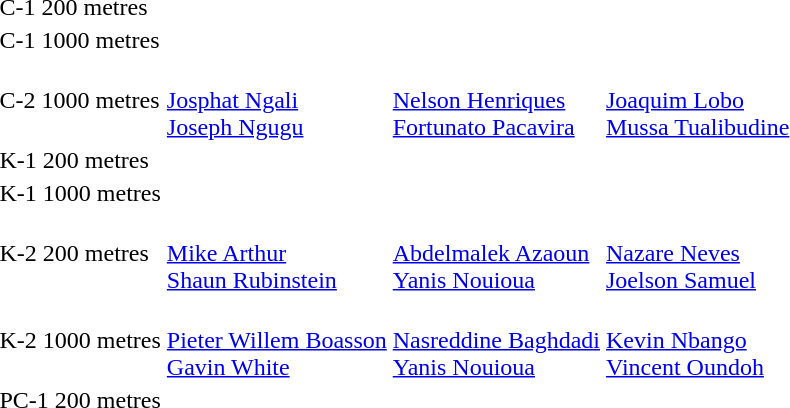<table>
<tr>
<td>C-1 200 metres</td>
<td></td>
<td></td>
<td></td>
</tr>
<tr>
<td>C-1 1000 metres</td>
<td></td>
<td></td>
<td></td>
</tr>
<tr>
<td>C-2 1000 metres</td>
<td><br><a href='#'>Josphat Ngali</a><br><a href='#'>Joseph Ngugu</a></td>
<td><br><a href='#'>Nelson Henriques</a><br><a href='#'>Fortunato Pacavira</a></td>
<td><br><a href='#'>Joaquim Lobo</a><br><a href='#'>Mussa Tualibudine</a></td>
</tr>
<tr>
<td>K-1 200 metres</td>
<td></td>
<td></td>
<td></td>
</tr>
<tr>
<td>K-1 1000 metres</td>
<td></td>
<td></td>
<td></td>
</tr>
<tr>
<td>K-2 200 metres</td>
<td><br><a href='#'>Mike Arthur</a><br><a href='#'>Shaun Rubinstein</a></td>
<td><br><a href='#'>Abdelmalek Azaoun</a><br><a href='#'>Yanis Nouioua</a></td>
<td><br><a href='#'>Nazare Neves</a><br><a href='#'>Joelson Samuel</a></td>
</tr>
<tr>
<td>K-2 1000 metres</td>
<td><br><a href='#'>Pieter Willem Boasson</a><br><a href='#'>Gavin White</a></td>
<td><br><a href='#'>Nasreddine Baghdadi</a><br><a href='#'>Yanis Nouioua</a></td>
<td><br><a href='#'>Kevin Nbango</a><br><a href='#'>Vincent Oundoh</a></td>
</tr>
<tr>
<td>PC-1 200 metres</td>
<td></td>
<td></td>
<td></td>
</tr>
</table>
